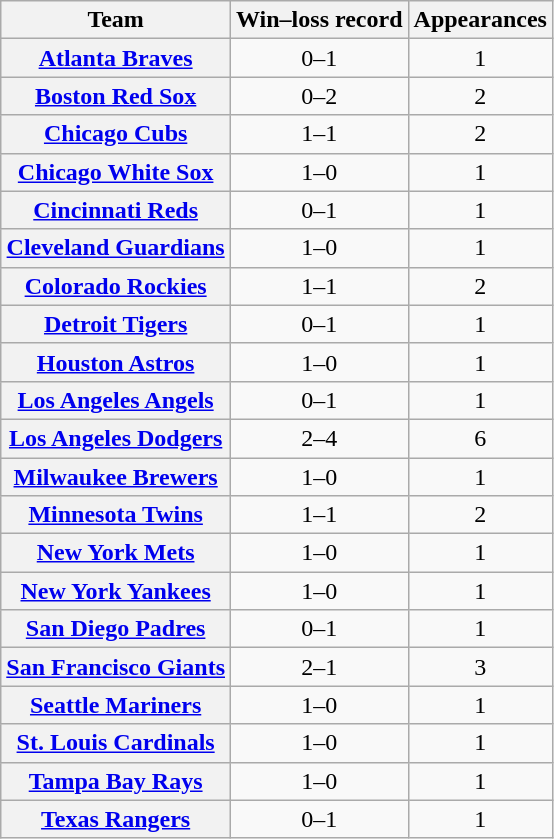<table class="wikitable sortable plainrowheaders" style="text-align:center">
<tr>
<th scope="col">Team</th>
<th scope="col">Win–loss record</th>
<th scope="col">Appearances</th>
</tr>
<tr>
<th scope="row" style="text-align:center"><a href='#'>Atlanta Braves</a></th>
<td>0–1</td>
<td>1</td>
</tr>
<tr>
<th scope="row" style="text-align:center"><a href='#'>Boston Red Sox</a></th>
<td>0–2</td>
<td>2</td>
</tr>
<tr>
<th scope="row" style="text-align:center"><a href='#'>Chicago Cubs</a></th>
<td>1–1</td>
<td>2</td>
</tr>
<tr>
<th scope="row" style="text-align:center"><a href='#'>Chicago White Sox</a></th>
<td>1–0</td>
<td>1</td>
</tr>
<tr>
<th scope="row" style="text-align:center"><a href='#'>Cincinnati Reds</a></th>
<td>0–1</td>
<td>1</td>
</tr>
<tr>
<th scope="row" style="text-align:center"><a href='#'>Cleveland Guardians</a></th>
<td>1–0</td>
<td>1</td>
</tr>
<tr>
<th scope="row" style="text-align:center"><a href='#'>Colorado Rockies</a></th>
<td>1–1</td>
<td>2</td>
</tr>
<tr>
<th scope="row" style="text-align:center"><a href='#'>Detroit Tigers</a></th>
<td>0–1</td>
<td>1</td>
</tr>
<tr>
<th scope="row" style="text-align:center"><a href='#'>Houston Astros</a></th>
<td>1–0</td>
<td>1</td>
</tr>
<tr>
<th scope="row" style="text-align:center"><a href='#'>Los Angeles Angels</a></th>
<td>0–1</td>
<td>1</td>
</tr>
<tr>
<th scope="row" style="text-align:center"><a href='#'>Los Angeles Dodgers</a></th>
<td>2–4</td>
<td>6</td>
</tr>
<tr>
<th scope="row" style="text-align:center"><a href='#'>Milwaukee Brewers</a></th>
<td>1–0</td>
<td>1</td>
</tr>
<tr>
<th scope="row" style="text-align:center"><a href='#'>Minnesota Twins</a></th>
<td>1–1</td>
<td>2</td>
</tr>
<tr>
<th scope="row" style="text-align:center"><a href='#'>New York Mets</a></th>
<td>1–0</td>
<td>1</td>
</tr>
<tr>
<th scope="row" style="text-align:center"><a href='#'>New York Yankees</a></th>
<td>1–0</td>
<td>1</td>
</tr>
<tr>
<th scope="row" style="text-align:center"><a href='#'>San Diego Padres</a></th>
<td>0–1</td>
<td>1</td>
</tr>
<tr>
<th scope="row" style="text-align:center"><a href='#'>San Francisco Giants</a></th>
<td>2–1</td>
<td>3</td>
</tr>
<tr>
<th scope="row" style="text-align:center"><a href='#'>Seattle Mariners</a></th>
<td>1–0</td>
<td>1</td>
</tr>
<tr>
<th scope="row" style="text-align:center"><a href='#'>St. Louis Cardinals</a></th>
<td>1–0</td>
<td>1</td>
</tr>
<tr>
<th scope="row" style="text-align:center"><a href='#'>Tampa Bay Rays</a></th>
<td>1–0</td>
<td>1</td>
</tr>
<tr>
<th scope="row" style="text-align:center"><a href='#'>Texas Rangers</a></th>
<td>0–1</td>
<td>1</td>
</tr>
</table>
